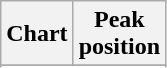<table class="wikitable">
<tr>
<th>Chart</th>
<th>Peak<br>position</th>
</tr>
<tr>
</tr>
<tr>
</tr>
</table>
